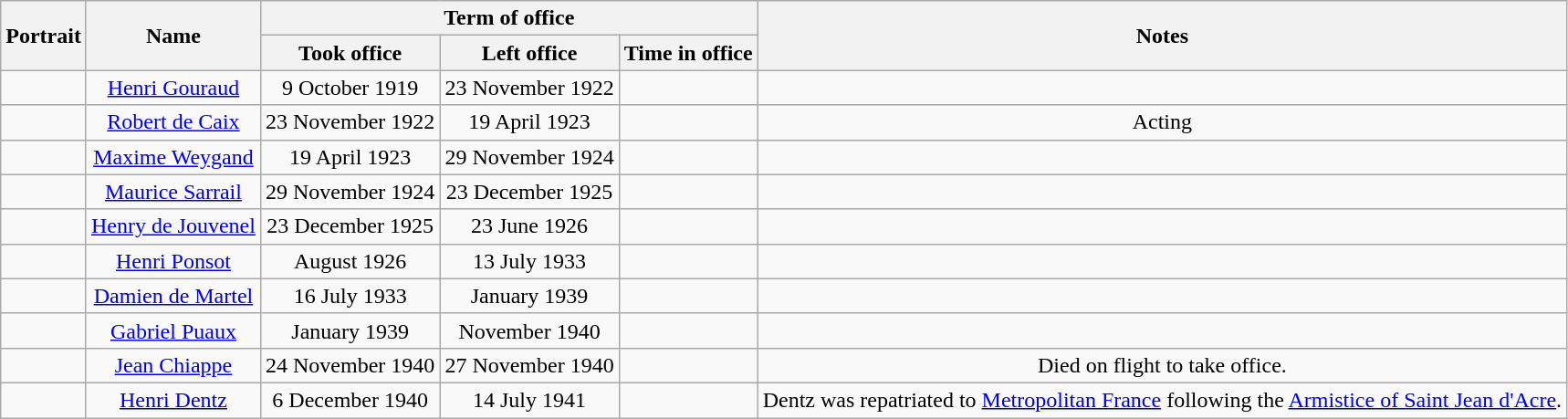<table class="wikitable" style="text-align:center;">
<tr>
<th rowspan=2>Portrait</th>
<th width=120 rowspan=2>Name</th>
<th colspan=3>Term of office</th>
<th rowspan=2>Notes</th>
</tr>
<tr>
<th>Took office</th>
<th>Left office</th>
<th>Time in office</th>
</tr>
<tr>
<td></td>
<td><a href='#'>Henri Gouraud</a></td>
<td>9 October 1919</td>
<td>23 November 1922</td>
<td></td>
<td></td>
</tr>
<tr>
<td></td>
<td><a href='#'>Robert de Caix</a></td>
<td>23 November 1922</td>
<td>19 April 1923</td>
<td></td>
<td>Acting</td>
</tr>
<tr>
<td></td>
<td><a href='#'>Maxime Weygand</a></td>
<td>19 April 1923</td>
<td>29 November 1924</td>
<td></td>
<td></td>
</tr>
<tr>
<td></td>
<td><a href='#'>Maurice Sarrail</a></td>
<td>29 November 1924</td>
<td>23 December 1925</td>
<td></td>
<td></td>
</tr>
<tr>
<td></td>
<td><a href='#'>Henry de Jouvenel</a></td>
<td>23 December 1925</td>
<td>23 June 1926</td>
<td></td>
<td></td>
</tr>
<tr>
<td></td>
<td><a href='#'>Henri Ponsot</a></td>
<td>August 1926</td>
<td>13 July 1933</td>
<td></td>
<td></td>
</tr>
<tr>
<td></td>
<td><a href='#'>Damien de Martel</a></td>
<td>16 July 1933</td>
<td>January 1939</td>
<td></td>
<td></td>
</tr>
<tr>
<td></td>
<td><a href='#'>Gabriel Puaux</a></td>
<td>January 1939</td>
<td>November 1940</td>
<td></td>
<td></td>
</tr>
<tr>
<td></td>
<td><a href='#'>Jean Chiappe</a></td>
<td>24 November 1940</td>
<td>27 November 1940</td>
<td></td>
<td>Died on flight to take office.</td>
</tr>
<tr>
<td></td>
<td><a href='#'>Henri Dentz</a></td>
<td>6 December 1940</td>
<td>14 July 1941</td>
<td></td>
<td>Dentz was repatriated to <a href='#'>Metropolitan France</a> following the <a href='#'>Armistice of Saint Jean d'Acre</a>.</td>
</tr>
</table>
